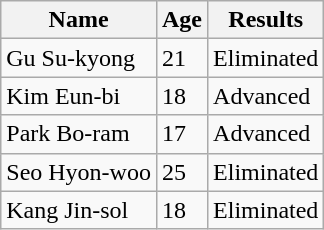<table class="wikitable">
<tr>
<th>Name</th>
<th>Age</th>
<th>Results</th>
</tr>
<tr>
<td>Gu Su-kyong</td>
<td>21</td>
<td>Eliminated</td>
</tr>
<tr>
<td>Kim Eun-bi</td>
<td>18</td>
<td>Advanced</td>
</tr>
<tr>
<td>Park Bo-ram</td>
<td>17</td>
<td>Advanced</td>
</tr>
<tr>
<td>Seo Hyon-woo</td>
<td>25</td>
<td>Eliminated</td>
</tr>
<tr>
<td>Kang Jin-sol</td>
<td>18</td>
<td>Eliminated</td>
</tr>
</table>
